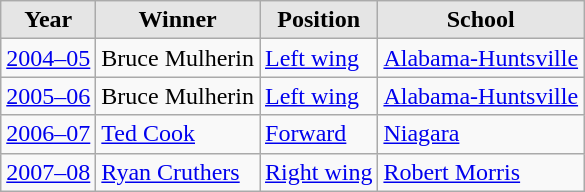<table class="wikitable sortable">
<tr>
<th style="background:#e5e5e5;">Year</th>
<th style="background:#e5e5e5;">Winner</th>
<th style="background:#e5e5e5;">Position</th>
<th style="background:#e5e5e5;">School</th>
</tr>
<tr>
<td><a href='#'>2004–05</a></td>
<td>Bruce Mulherin</td>
<td><a href='#'>Left wing</a></td>
<td><a href='#'>Alabama-Huntsville</a></td>
</tr>
<tr>
<td><a href='#'>2005–06</a></td>
<td>Bruce Mulherin</td>
<td><a href='#'>Left wing</a></td>
<td><a href='#'>Alabama-Huntsville</a></td>
</tr>
<tr>
<td><a href='#'>2006–07</a></td>
<td><a href='#'>Ted Cook</a></td>
<td><a href='#'>Forward</a></td>
<td><a href='#'>Niagara</a></td>
</tr>
<tr>
<td><a href='#'>2007–08</a></td>
<td><a href='#'>Ryan Cruthers</a></td>
<td><a href='#'>Right wing</a></td>
<td><a href='#'>Robert Morris</a></td>
</tr>
</table>
